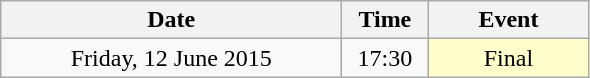<table class = "wikitable" style="text-align:center;">
<tr>
<th width=220>Date</th>
<th width=50>Time</th>
<th width=100>Event</th>
</tr>
<tr>
<td>Friday, 12 June 2015</td>
<td>17:30</td>
<td bgcolor=ffffcc>Final</td>
</tr>
</table>
